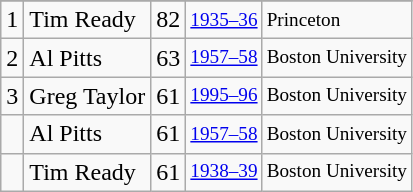<table class="wikitable">
<tr>
</tr>
<tr>
<td>1</td>
<td>Tim Ready</td>
<td>82</td>
<td style="font-size:80%;"><a href='#'>1935–36</a></td>
<td style="font-size:80%;">Princeton</td>
</tr>
<tr>
<td>2</td>
<td>Al Pitts</td>
<td>63</td>
<td style="font-size:80%;"><a href='#'>1957–58</a></td>
<td style="font-size:80%;">Boston University</td>
</tr>
<tr>
<td>3</td>
<td>Greg Taylor</td>
<td>61</td>
<td style="font-size:80%;"><a href='#'>1995–96</a></td>
<td style="font-size:80%;">Boston University</td>
</tr>
<tr>
<td></td>
<td>Al Pitts</td>
<td>61</td>
<td style="font-size:80%;"><a href='#'>1957–58</a></td>
<td style="font-size:80%;">Boston University</td>
</tr>
<tr>
<td></td>
<td>Tim Ready</td>
<td>61</td>
<td style="font-size:80%;"><a href='#'>1938–39</a></td>
<td style="font-size:80%;">Boston University</td>
</tr>
</table>
